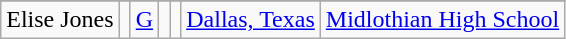<table class="wikitable sortable" style="text-align: center">
<tr align=center>
</tr>
<tr>
<td>Elise Jones</td>
<td></td>
<td><a href='#'>G</a></td>
<td></td>
<td></td>
<td><a href='#'>Dallas, Texas</a></td>
<td><a href='#'>Midlothian High School</a></td>
</tr>
</table>
